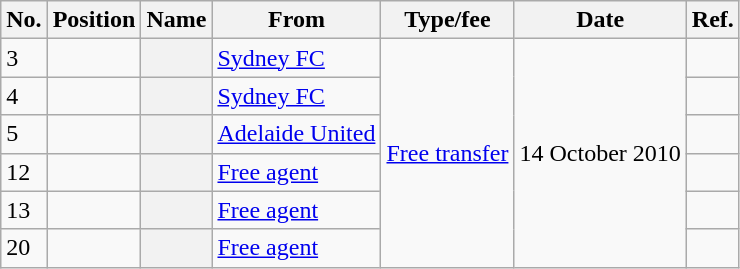<table class="wikitable plainrowheaders sortable" style="text-align:center; text-align:left">
<tr>
<th>No.</th>
<th>Position</th>
<th>Name</th>
<th>From</th>
<th>Type/fee</th>
<th>Date</th>
<th>Ref.</th>
</tr>
<tr>
<td>3</td>
<td></td>
<th scope="row"></th>
<td><a href='#'>Sydney FC</a></td>
<td rowspan="6"><a href='#'>Free transfer</a></td>
<td rowspan="6">14 October 2010</td>
<td></td>
</tr>
<tr>
<td>4</td>
<td></td>
<th scope="row"></th>
<td><a href='#'>Sydney FC</a></td>
<td></td>
</tr>
<tr>
<td>5</td>
<td></td>
<th scope="row"></th>
<td><a href='#'>Adelaide United</a></td>
<td></td>
</tr>
<tr>
<td>12</td>
<td></td>
<th scope="row"></th>
<td><a href='#'>Free agent</a></td>
<td></td>
</tr>
<tr>
<td>13</td>
<td></td>
<th scope="row"></th>
<td><a href='#'>Free agent</a></td>
<td></td>
</tr>
<tr>
<td>20</td>
<td></td>
<th scope="row"></th>
<td><a href='#'>Free agent</a></td>
<td></td>
</tr>
</table>
